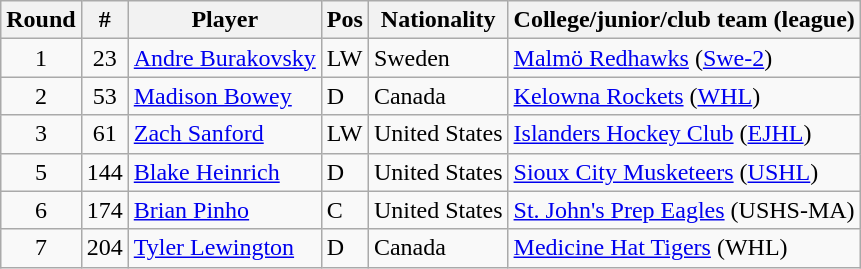<table class="wikitable">
<tr>
<th>Round</th>
<th>#</th>
<th>Player</th>
<th>Pos</th>
<th>Nationality</th>
<th>College/junior/club team (league)</th>
</tr>
<tr>
<td style="text-align:center">1</td>
<td style="text-align:center">23</td>
<td><a href='#'>Andre Burakovsky</a></td>
<td>LW</td>
<td> Sweden</td>
<td><a href='#'>Malmö Redhawks</a> (<a href='#'>Swe-2</a>)</td>
</tr>
<tr>
<td style="text-align:center">2</td>
<td style="text-align:center">53</td>
<td><a href='#'>Madison Bowey</a></td>
<td>D</td>
<td> Canada</td>
<td><a href='#'>Kelowna Rockets</a> (<a href='#'>WHL</a>)</td>
</tr>
<tr>
<td style="text-align:center">3</td>
<td style="text-align:center">61</td>
<td><a href='#'>Zach Sanford</a></td>
<td>LW</td>
<td> United States</td>
<td><a href='#'>Islanders Hockey Club</a> (<a href='#'>EJHL</a>)</td>
</tr>
<tr>
<td style="text-align:center">5</td>
<td style="text-align:center">144</td>
<td><a href='#'>Blake Heinrich</a></td>
<td>D</td>
<td> United States</td>
<td><a href='#'>Sioux City Musketeers</a> (<a href='#'>USHL</a>)</td>
</tr>
<tr>
<td style="text-align:center">6</td>
<td style="text-align:center">174</td>
<td><a href='#'>Brian Pinho</a></td>
<td>C</td>
<td> United States</td>
<td><a href='#'>St. John's Prep Eagles</a> (USHS-MA)</td>
</tr>
<tr>
<td style="text-align:center">7</td>
<td style="text-align:center">204</td>
<td><a href='#'>Tyler Lewington</a></td>
<td>D</td>
<td> Canada</td>
<td><a href='#'>Medicine Hat Tigers</a> (WHL)</td>
</tr>
</table>
